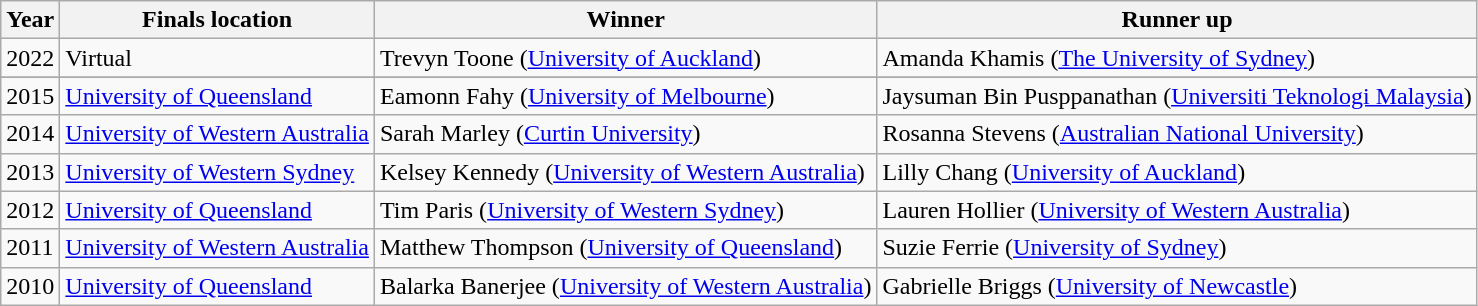<table class="wikitable">
<tr>
<th>Year</th>
<th>Finals location</th>
<th>Winner</th>
<th>Runner up</th>
</tr>
<tr>
<td>2022</td>
<td>Virtual</td>
<td>Trevyn Toone (<a href='#'>University of Auckland</a>)</td>
<td>Amanda Khamis (<a href='#'>The University of Sydney</a>)</td>
</tr>
<tr>
</tr>
<tr>
<td>2015</td>
<td><a href='#'>University of Queensland</a></td>
<td>Eamonn Fahy (<a href='#'>University of Melbourne</a>)</td>
<td>Jaysuman Bin Pusppanathan (<a href='#'>Universiti Teknologi Malaysia</a>)</td>
</tr>
<tr>
<td>2014</td>
<td><a href='#'>University of Western Australia</a></td>
<td>Sarah Marley (<a href='#'>Curtin University</a>)</td>
<td>Rosanna Stevens (<a href='#'>Australian National University</a>)</td>
</tr>
<tr>
<td>2013</td>
<td><a href='#'>University of Western Sydney</a></td>
<td>Kelsey Kennedy (<a href='#'>University of Western Australia</a>)</td>
<td>Lilly Chang (<a href='#'>University of Auckland</a>)</td>
</tr>
<tr>
<td>2012</td>
<td><a href='#'>University of Queensland</a></td>
<td>Tim Paris (<a href='#'>University of Western Sydney</a>)</td>
<td>Lauren Hollier (<a href='#'>University of Western Australia</a>)</td>
</tr>
<tr>
<td>2011</td>
<td><a href='#'>University of Western Australia</a></td>
<td>Matthew Thompson (<a href='#'>University of Queensland</a>)</td>
<td>Suzie Ferrie (<a href='#'>University of Sydney</a>)</td>
</tr>
<tr>
<td>2010</td>
<td><a href='#'>University of Queensland</a></td>
<td>Balarka Banerjee (<a href='#'>University of Western Australia</a>)</td>
<td>Gabrielle Briggs (<a href='#'>University of Newcastle</a>)</td>
</tr>
</table>
